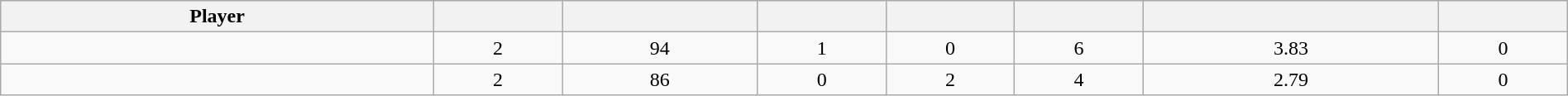<table class="wikitable sortable" style="width:100%;">
<tr style="text-align:center; background:#ddd;">
<th>Player</th>
<th></th>
<th></th>
<th></th>
<th></th>
<th></th>
<th></th>
<th></th>
</tr>
<tr align=center>
<td></td>
<td>2</td>
<td>94</td>
<td>1</td>
<td>0</td>
<td>6</td>
<td>3.83</td>
<td>0</td>
</tr>
<tr align=center>
<td></td>
<td>2</td>
<td>86</td>
<td>0</td>
<td>2</td>
<td>4</td>
<td>2.79</td>
<td>0</td>
</tr>
</table>
